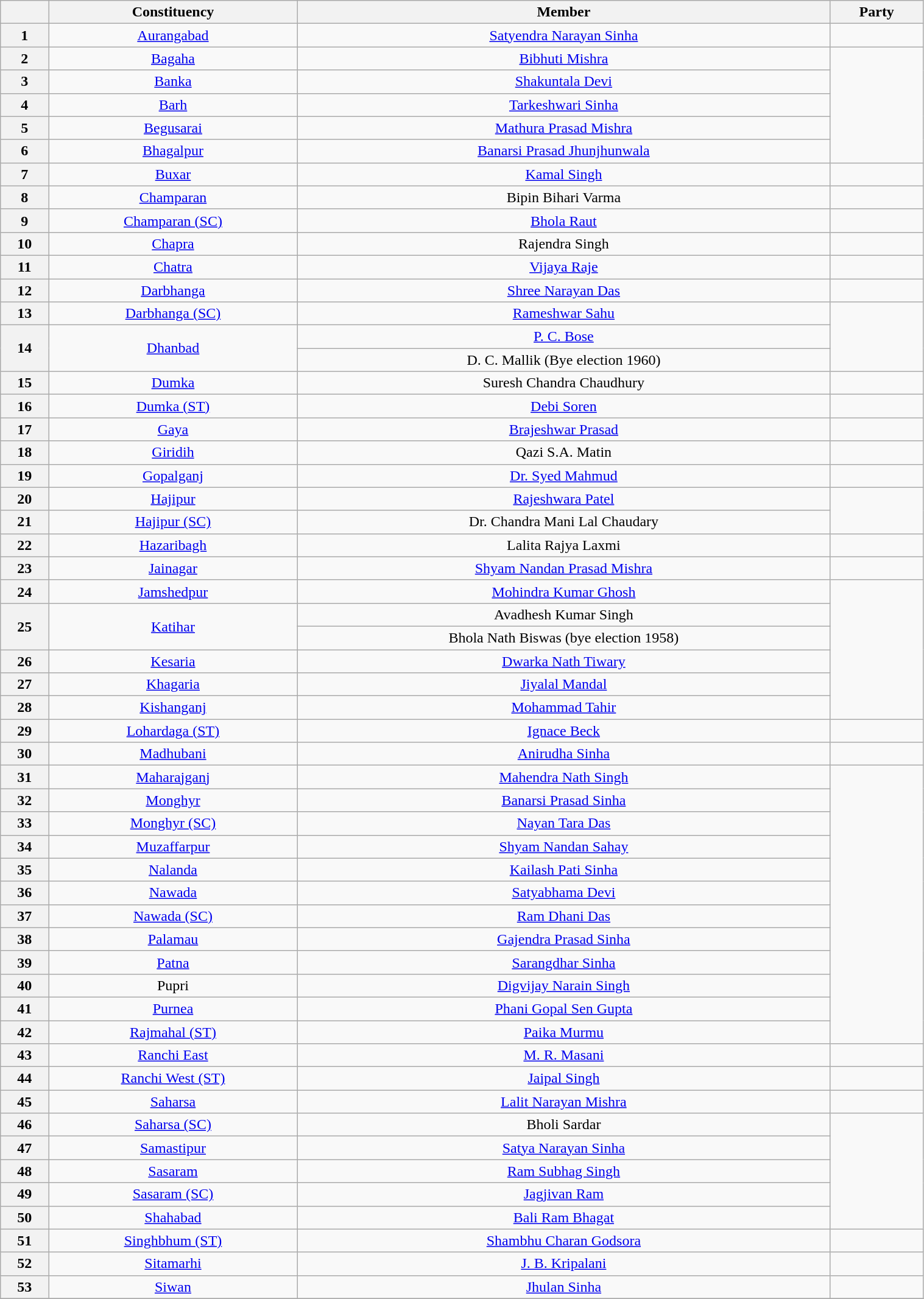<table class="wikitable sortable" style="width:80%; text-align:center">
<tr>
<th></th>
<th>Constituency</th>
<th>Member</th>
<th colspan="2" scope="col">Party</th>
</tr>
<tr>
<th>1</th>
<td><a href='#'>Aurangabad</a></td>
<td><a href='#'>Satyendra Narayan Sinha</a></td>
<td></td>
</tr>
<tr>
<th>2</th>
<td><a href='#'>Bagaha</a></td>
<td><a href='#'>Bibhuti Mishra</a></td>
</tr>
<tr>
<th>3</th>
<td><a href='#'>Banka</a></td>
<td><a href='#'>Shakuntala Devi</a></td>
</tr>
<tr>
<th>4</th>
<td><a href='#'>Barh</a></td>
<td><a href='#'>Tarkeshwari Sinha</a></td>
</tr>
<tr>
<th>5</th>
<td><a href='#'>Begusarai</a></td>
<td><a href='#'>Mathura Prasad Mishra</a></td>
</tr>
<tr>
<th>6</th>
<td><a href='#'>Bhagalpur</a></td>
<td><a href='#'>Banarsi Prasad Jhunjhunwala</a></td>
</tr>
<tr>
<th>7</th>
<td><a href='#'>Buxar</a></td>
<td><a href='#'>Kamal Singh</a></td>
<td></td>
</tr>
<tr>
<th>8</th>
<td><a href='#'>Champaran</a></td>
<td>Bipin Bihari Varma</td>
<td></td>
</tr>
<tr>
<th>9</th>
<td><a href='#'>Champaran (SC)</a></td>
<td><a href='#'>Bhola Raut</a></td>
</tr>
<tr>
<th>10</th>
<td><a href='#'>Chapra</a></td>
<td>Rajendra Singh</td>
<td></td>
</tr>
<tr>
<th>11</th>
<td><a href='#'>Chatra</a></td>
<td><a href='#'>Vijaya Raje</a></td>
<td></td>
</tr>
<tr>
<th>12</th>
<td><a href='#'>Darbhanga</a></td>
<td><a href='#'>Shree Narayan Das</a></td>
<td></td>
</tr>
<tr>
<th>13</th>
<td><a href='#'>Darbhanga (SC)</a></td>
<td><a href='#'>Rameshwar Sahu</a></td>
</tr>
<tr>
<th rowspan="2">14</th>
<td rowspan="2"><a href='#'>Dhanbad</a></td>
<td><a href='#'>P. C. Bose</a></td>
</tr>
<tr>
<td>D. C. Mallik (Bye election 1960)</td>
</tr>
<tr>
<th>15</th>
<td><a href='#'>Dumka</a></td>
<td>Suresh Chandra Chaudhury</td>
<td></td>
</tr>
<tr>
<th>16</th>
<td><a href='#'>Dumka (ST)</a></td>
<td><a href='#'>Debi Soren</a></td>
</tr>
<tr>
<th>17</th>
<td><a href='#'>Gaya</a></td>
<td><a href='#'>Brajeshwar Prasad</a></td>
<td></td>
</tr>
<tr>
<th>18</th>
<td><a href='#'>Giridih</a></td>
<td>Qazi S.A. Matin</td>
<td></td>
</tr>
<tr>
<th>19</th>
<td><a href='#'>Gopalganj</a></td>
<td><a href='#'>Dr. Syed Mahmud</a></td>
<td></td>
</tr>
<tr>
<th>20</th>
<td><a href='#'>Hajipur</a></td>
<td><a href='#'>Rajeshwara Patel</a></td>
</tr>
<tr>
<th>21</th>
<td><a href='#'>Hajipur (SC)</a></td>
<td>Dr. Chandra Mani Lal Chaudary</td>
</tr>
<tr>
<th>22</th>
<td><a href='#'>Hazaribagh</a></td>
<td>Lalita Rajya Laxmi</td>
<td></td>
</tr>
<tr>
<th>23</th>
<td><a href='#'>Jainagar</a></td>
<td><a href='#'>Shyam Nandan Prasad Mishra</a></td>
<td></td>
</tr>
<tr>
<th>24</th>
<td><a href='#'>Jamshedpur</a></td>
<td><a href='#'>Mohindra Kumar Ghosh</a></td>
</tr>
<tr>
<th rowspan="2">25</th>
<td rowspan=2><a href='#'>Katihar</a></td>
<td>Avadhesh Kumar Singh</td>
</tr>
<tr>
<td>Bhola Nath Biswas (bye election 1958)</td>
</tr>
<tr>
<th>26</th>
<td><a href='#'>Kesaria</a></td>
<td><a href='#'>Dwarka Nath Tiwary</a></td>
</tr>
<tr>
<th>27</th>
<td><a href='#'>Khagaria</a></td>
<td><a href='#'>Jiyalal Mandal</a></td>
</tr>
<tr>
<th>28</th>
<td><a href='#'>Kishanganj</a></td>
<td><a href='#'>Mohammad Tahir</a></td>
</tr>
<tr>
<th>29</th>
<td><a href='#'>Lohardaga (ST)</a></td>
<td><a href='#'>Ignace Beck</a></td>
<td></td>
</tr>
<tr>
<th>30</th>
<td><a href='#'>Madhubani</a></td>
<td><a href='#'>Anirudha Sinha</a></td>
<td></td>
</tr>
<tr>
<th>31</th>
<td><a href='#'>Maharajganj</a></td>
<td><a href='#'>Mahendra Nath Singh</a></td>
</tr>
<tr>
<th>32</th>
<td><a href='#'>Monghyr</a></td>
<td><a href='#'>Banarsi Prasad Sinha</a></td>
</tr>
<tr>
<th>33</th>
<td><a href='#'>Monghyr (SC)</a></td>
<td><a href='#'>Nayan Tara Das</a></td>
</tr>
<tr>
<th>34</th>
<td><a href='#'>Muzaffarpur</a></td>
<td><a href='#'>Shyam Nandan Sahay</a></td>
</tr>
<tr>
<th>35</th>
<td><a href='#'>Nalanda</a></td>
<td><a href='#'>Kailash Pati Sinha</a></td>
</tr>
<tr>
<th>36</th>
<td><a href='#'>Nawada</a></td>
<td><a href='#'>Satyabhama Devi</a></td>
</tr>
<tr>
<th>37</th>
<td><a href='#'>Nawada (SC)</a></td>
<td><a href='#'>Ram Dhani Das</a></td>
</tr>
<tr>
<th>38</th>
<td><a href='#'>Palamau</a></td>
<td><a href='#'>Gajendra Prasad Sinha</a></td>
</tr>
<tr>
<th>39</th>
<td><a href='#'>Patna</a></td>
<td><a href='#'>Sarangdhar Sinha</a></td>
</tr>
<tr>
<th>40</th>
<td>Pupri</td>
<td><a href='#'>Digvijay Narain Singh</a></td>
</tr>
<tr>
<th>41</th>
<td><a href='#'>Purnea</a></td>
<td><a href='#'>Phani Gopal Sen Gupta</a></td>
</tr>
<tr>
<th>42</th>
<td><a href='#'>Rajmahal (ST)</a></td>
<td><a href='#'>Paika Murmu</a></td>
</tr>
<tr>
<th>43</th>
<td><a href='#'>Ranchi East</a></td>
<td><a href='#'>M. R. Masani</a></td>
<td></td>
</tr>
<tr>
<th>44</th>
<td><a href='#'>Ranchi West (ST)</a></td>
<td><a href='#'>Jaipal Singh</a></td>
</tr>
<tr>
<th>45</th>
<td><a href='#'>Saharsa</a></td>
<td><a href='#'>Lalit Narayan Mishra</a></td>
<td></td>
</tr>
<tr>
<th>46</th>
<td><a href='#'>Saharsa (SC)</a></td>
<td>Bholi Sardar</td>
</tr>
<tr>
<th>47</th>
<td><a href='#'>Samastipur</a></td>
<td><a href='#'>Satya Narayan Sinha</a></td>
</tr>
<tr>
<th>48</th>
<td><a href='#'>Sasaram</a></td>
<td><a href='#'>Ram Subhag Singh</a></td>
</tr>
<tr>
<th>49</th>
<td><a href='#'>Sasaram (SC)</a></td>
<td><a href='#'>Jagjivan Ram</a></td>
</tr>
<tr>
<th>50</th>
<td><a href='#'>Shahabad</a></td>
<td><a href='#'>Bali Ram Bhagat</a></td>
</tr>
<tr>
<th>51</th>
<td><a href='#'>Singhbhum (ST)</a></td>
<td><a href='#'>Shambhu Charan Godsora</a></td>
<td></td>
</tr>
<tr>
<th>52</th>
<td><a href='#'>Sitamarhi</a></td>
<td><a href='#'>J. B. Kripalani</a></td>
<td></td>
</tr>
<tr>
<th>53</th>
<td><a href='#'>Siwan</a></td>
<td><a href='#'>Jhulan Sinha</a></td>
<td></td>
</tr>
<tr>
</tr>
</table>
